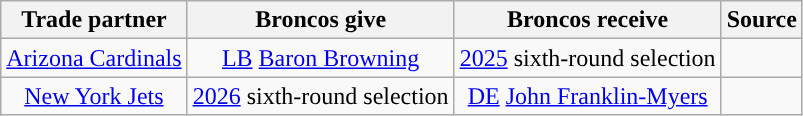<table class="wikitable" style="text-align:center">
<tr>
<th>Trade partner</th>
<th>Broncos give</th>
<th>Broncos receive</th>
<th>Source</th>
</tr>
<tr>
<td><a href='#'>Arizona Cardinals</a></td>
<td><a href='#'>LB</a> <a href='#'>Baron Browning</a></td>
<td><a href='#'>2025</a> sixth-round selection</td>
<td></td>
</tr>
<tr>
<td><a href='#'>New York Jets</a></td>
<td><a href='#'>2026</a> sixth-round selection</td>
<td><a href='#'>DE</a> <a href='#'>John Franklin-Myers</a></td>
<td></td>
</tr>
</table>
